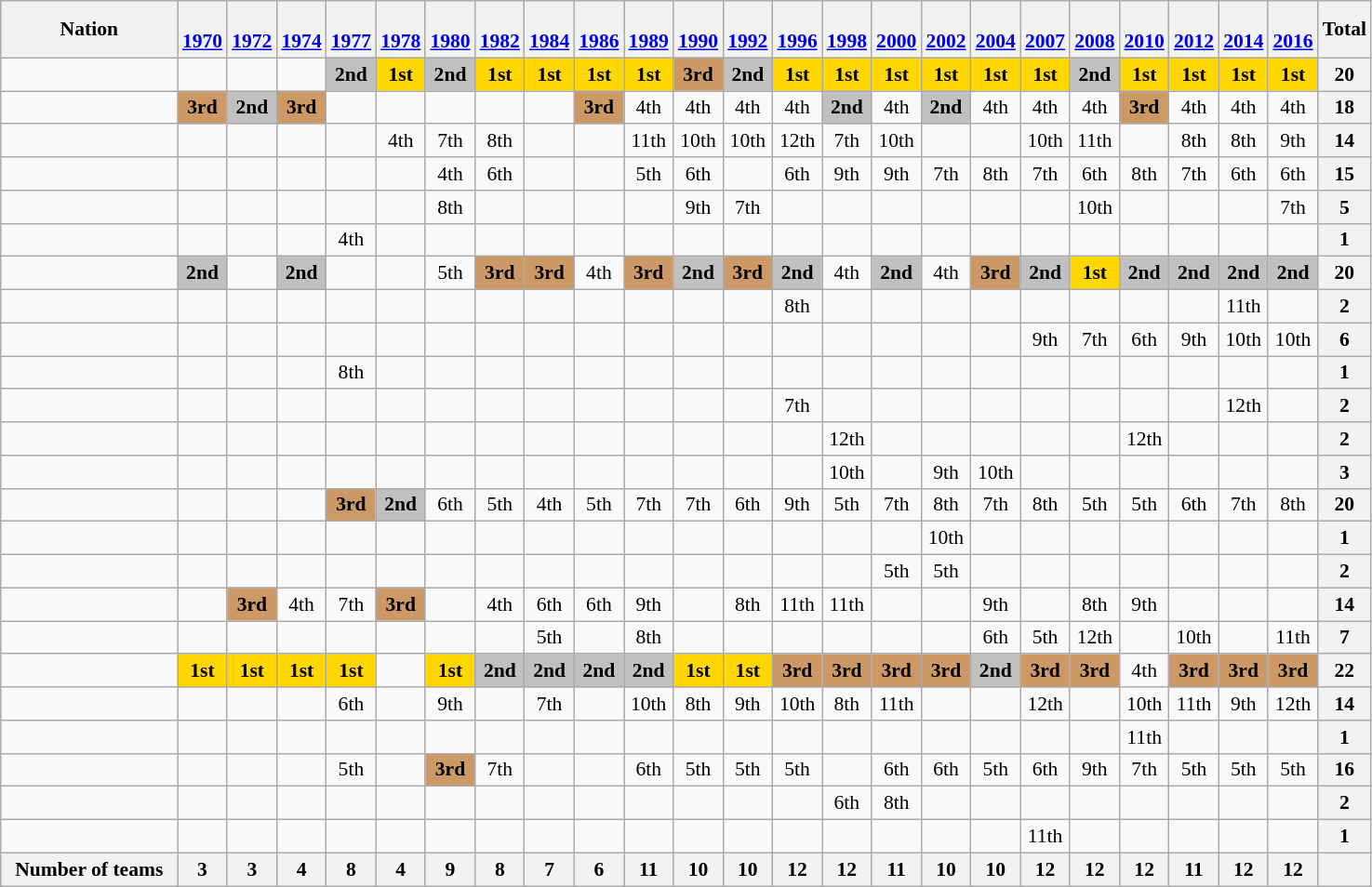<table class="wikitable" style="text-align:center; font-size:90%">
<tr>
<th width=120px>Nation</th>
<th><br><a href='#'>1970</a></th>
<th><br><a href='#'>1972</a></th>
<th><br><a href='#'>1974</a></th>
<th><br><a href='#'>1977</a></th>
<th><br><a href='#'>1978</a></th>
<th><br><a href='#'>1980</a></th>
<th><br><a href='#'>1982</a></th>
<th><br><a href='#'>1984</a></th>
<th><br><a href='#'>1986</a></th>
<th><br><a href='#'>1989</a></th>
<th><br><a href='#'>1990</a></th>
<th><br><a href='#'>1992</a></th>
<th><br><a href='#'>1996</a></th>
<th><br><a href='#'>1998</a></th>
<th><br><a href='#'>2000</a></th>
<th><br><a href='#'>2002</a></th>
<th><br><a href='#'>2004</a></th>
<th><br><a href='#'>2007</a></th>
<th><br><a href='#'>2008</a></th>
<th><br><a href='#'>2010</a></th>
<th><br><a href='#'>2012</a></th>
<th><br><a href='#'>2014</a></th>
<th><br><a href='#'>2016</a></th>
<th>Total</th>
</tr>
<tr>
<td align=left></td>
<td></td>
<td></td>
<td></td>
<td bgcolor=silver><strong>2nd</strong></td>
<td bgcolor=gold><strong>1st</strong></td>
<td bgcolor=silver><strong>2nd</strong></td>
<td bgcolor=gold><strong>1st</strong></td>
<td bgcolor=gold><strong>1st</strong></td>
<td bgcolor=gold><strong>1st</strong></td>
<td bgcolor=gold><strong>1st</strong></td>
<td bgcolor=#cc9966><strong>3rd</strong></td>
<td bgcolor=silver><strong>2nd</strong></td>
<td bgcolor=gold><strong>1st</strong></td>
<td bgcolor=gold><strong>1st</strong></td>
<td bgcolor=gold><strong>1st</strong></td>
<td bgcolor=gold><strong>1st</strong></td>
<td bgcolor=gold><strong>1st</strong></td>
<td bgcolor=gold><strong>1st</strong></td>
<td bgcolor=silver><strong>2nd</strong></td>
<td bgcolor=gold><strong>1st</strong></td>
<td bgcolor=gold><strong>1st</strong></td>
<td bgcolor=gold><strong>1st</strong></td>
<td bgcolor=gold><strong>1st</strong></td>
<th>20</th>
</tr>
<tr>
<td align=left></td>
<td bgcolor=#cc9966><strong>3rd</strong></td>
<td bgcolor=silver><strong>2nd</strong></td>
<td bgcolor=#cc9966><strong>3rd</strong></td>
<td></td>
<td></td>
<td></td>
<td></td>
<td></td>
<td bgcolor=#cc9966><strong>3rd</strong></td>
<td>4th</td>
<td>4th</td>
<td>4th</td>
<td>4th</td>
<td bgcolor=silver><strong>2nd</strong></td>
<td>4th</td>
<td bgcolor=silver><strong>2nd</strong></td>
<td>4th</td>
<td>4th</td>
<td>4th</td>
<td bgcolor=#cc9966><strong>3rd</strong></td>
<td>4th</td>
<td>4th</td>
<td>4th</td>
<th>18</th>
</tr>
<tr>
<td align=left></td>
<td></td>
<td></td>
<td></td>
<td></td>
<td>4th</td>
<td>7th</td>
<td>8th</td>
<td></td>
<td></td>
<td>11th</td>
<td>10th</td>
<td>10th</td>
<td>12th</td>
<td>7th</td>
<td>10th</td>
<td></td>
<td></td>
<td>10th</td>
<td>11th</td>
<td></td>
<td>8th</td>
<td>8th</td>
<td>9th</td>
<th>14</th>
</tr>
<tr>
<td align=left></td>
<td></td>
<td></td>
<td></td>
<td></td>
<td></td>
<td>4th</td>
<td>6th</td>
<td></td>
<td></td>
<td>5th</td>
<td>6th</td>
<td></td>
<td>6th</td>
<td>9th</td>
<td>9th</td>
<td>7th</td>
<td>8th</td>
<td>7th</td>
<td>6th</td>
<td>8th</td>
<td>7th</td>
<td>6th</td>
<td>6th</td>
<th>15</th>
</tr>
<tr>
<td align=left></td>
<td></td>
<td></td>
<td></td>
<td></td>
<td></td>
<td>8th</td>
<td></td>
<td></td>
<td></td>
<td></td>
<td>9th</td>
<td>7th</td>
<td></td>
<td></td>
<td></td>
<td></td>
<td></td>
<td></td>
<td>10th</td>
<td></td>
<td></td>
<td></td>
<td>7th</td>
<th>5</th>
</tr>
<tr>
<td align=left></td>
<td></td>
<td></td>
<td></td>
<td>4th</td>
<td></td>
<td></td>
<td></td>
<td></td>
<td></td>
<td></td>
<td></td>
<td></td>
<td></td>
<td></td>
<td></td>
<td></td>
<td></td>
<td></td>
<td></td>
<td></td>
<td></td>
<td></td>
<td></td>
<th>1</th>
</tr>
<tr>
<td align=left></td>
<td bgcolor=silver><strong>2nd</strong></td>
<td></td>
<td bgcolor=silver><strong>2nd</strong></td>
<td></td>
<td></td>
<td>5th</td>
<td bgcolor=#cc9966><strong>3rd</strong></td>
<td bgcolor=#cc9966><strong>3rd</strong></td>
<td>4th</td>
<td bgcolor=#cc9966><strong>3rd</strong></td>
<td bgcolor=silver><strong>2nd</strong></td>
<td bgcolor=#cc9966><strong>3rd</strong></td>
<td bgcolor=silver><strong>2nd</strong></td>
<td>4th</td>
<td bgcolor=silver><strong>2nd</strong></td>
<td>4th</td>
<td bgcolor=#cc9966><strong>3rd</strong></td>
<td bgcolor=silver><strong>2nd</strong></td>
<td bgcolor=gold><strong>1st</strong></td>
<td bgcolor=silver><strong>2nd</strong></td>
<td bgcolor=silver><strong>2nd</strong></td>
<td bgcolor=silver><strong>2nd</strong></td>
<td bgcolor=silver><strong>2nd</strong></td>
<th>20</th>
</tr>
<tr>
<td align=left></td>
<td></td>
<td></td>
<td></td>
<td></td>
<td></td>
<td></td>
<td></td>
<td></td>
<td></td>
<td></td>
<td></td>
<td></td>
<td>8th</td>
<td></td>
<td></td>
<td></td>
<td></td>
<td></td>
<td></td>
<td></td>
<td></td>
<td>11th</td>
<td></td>
<th>2</th>
</tr>
<tr>
<td align=left></td>
<td></td>
<td></td>
<td></td>
<td></td>
<td></td>
<td></td>
<td></td>
<td></td>
<td></td>
<td></td>
<td></td>
<td></td>
<td></td>
<td></td>
<td></td>
<td></td>
<td></td>
<td>9th</td>
<td>7th</td>
<td>6th</td>
<td>9th</td>
<td>10th</td>
<td>10th</td>
<th>6</th>
</tr>
<tr>
<td align=left></td>
<td></td>
<td></td>
<td></td>
<td>8th</td>
<td></td>
<td></td>
<td></td>
<td></td>
<td></td>
<td></td>
<td></td>
<td></td>
<td></td>
<td></td>
<td></td>
<td></td>
<td></td>
<td></td>
<td></td>
<td></td>
<td></td>
<td></td>
<td></td>
<th>1</th>
</tr>
<tr>
<td align=left></td>
<td></td>
<td></td>
<td></td>
<td></td>
<td></td>
<td></td>
<td></td>
<td></td>
<td></td>
<td></td>
<td></td>
<td></td>
<td>7th</td>
<td></td>
<td></td>
<td></td>
<td></td>
<td></td>
<td></td>
<td></td>
<td></td>
<td>12th</td>
<td></td>
<th>2</th>
</tr>
<tr>
<td align=left></td>
<td></td>
<td></td>
<td></td>
<td></td>
<td></td>
<td></td>
<td></td>
<td></td>
<td></td>
<td></td>
<td></td>
<td></td>
<td></td>
<td>12th</td>
<td></td>
<td></td>
<td></td>
<td></td>
<td></td>
<td>12th</td>
<td></td>
<td></td>
<td></td>
<th>2</th>
</tr>
<tr>
<td align=left></td>
<td></td>
<td></td>
<td></td>
<td></td>
<td></td>
<td></td>
<td></td>
<td></td>
<td></td>
<td></td>
<td></td>
<td></td>
<td></td>
<td>10th</td>
<td></td>
<td>9th</td>
<td>10th</td>
<td></td>
<td></td>
<td></td>
<td></td>
<td></td>
<td></td>
<th>3</th>
</tr>
<tr>
<td align=left></td>
<td></td>
<td></td>
<td></td>
<td bgcolor=#cc9966><strong>3rd</strong></td>
<td bgcolor=silver><strong>2nd</strong></td>
<td>6th</td>
<td>5th</td>
<td>4th</td>
<td>5th</td>
<td>7th</td>
<td>7th</td>
<td>6th</td>
<td>9th</td>
<td>5th</td>
<td>7th</td>
<td>8th</td>
<td>7th</td>
<td>8th</td>
<td>5th</td>
<td>5th</td>
<td>6th</td>
<td>7th</td>
<td>8th</td>
<th>20</th>
</tr>
<tr>
<td align=left></td>
<td></td>
<td></td>
<td></td>
<td></td>
<td></td>
<td></td>
<td></td>
<td></td>
<td></td>
<td></td>
<td></td>
<td></td>
<td></td>
<td></td>
<td></td>
<td>10th</td>
<td></td>
<td></td>
<td></td>
<td></td>
<td></td>
<td></td>
<td></td>
<th>1</th>
</tr>
<tr>
<td align=left></td>
<td></td>
<td></td>
<td></td>
<td></td>
<td></td>
<td></td>
<td></td>
<td></td>
<td></td>
<td></td>
<td></td>
<td></td>
<td></td>
<td></td>
<td>5th</td>
<td>5th</td>
<td></td>
<td></td>
<td></td>
<td></td>
<td></td>
<td></td>
<td></td>
<th>2</th>
</tr>
<tr>
<td align=left></td>
<td></td>
<td bgcolor=#cc9966><strong>3rd</strong></td>
<td>4th</td>
<td>7th</td>
<td bgcolor=#cc9966><strong>3rd</strong></td>
<td></td>
<td>4th</td>
<td>6th</td>
<td>6th</td>
<td>9th</td>
<td></td>
<td>8th</td>
<td>11th</td>
<td>11th</td>
<td></td>
<td></td>
<td>9th</td>
<td></td>
<td>8th</td>
<td>9th</td>
<td></td>
<td></td>
<td></td>
<th>14</th>
</tr>
<tr>
<td align=left></td>
<td></td>
<td></td>
<td></td>
<td></td>
<td></td>
<td></td>
<td></td>
<td>5th</td>
<td></td>
<td>8th</td>
<td></td>
<td></td>
<td></td>
<td></td>
<td></td>
<td></td>
<td>6th</td>
<td>5th</td>
<td>12th</td>
<td></td>
<td>10th</td>
<td></td>
<td>11th</td>
<th>7</th>
</tr>
<tr>
<td align=left></td>
<td bgcolor=gold><strong>1st</strong></td>
<td bgcolor=gold><strong>1st</strong></td>
<td bgcolor=gold><strong>1st</strong></td>
<td bgcolor=gold><strong>1st</strong></td>
<td></td>
<td bgcolor=gold><strong>1st</strong></td>
<td bgcolor=silver><strong>2nd</strong></td>
<td bgcolor=silver><strong>2nd</strong></td>
<td bgcolor=silver><strong>2nd</strong></td>
<td bgcolor=silver><strong>2nd</strong></td>
<td bgcolor=gold><strong>1st</strong></td>
<td bgcolor=gold><strong>1st</strong></td>
<td bgcolor=#cc9966><strong>3rd</strong></td>
<td bgcolor=#cc9966><strong>3rd</strong></td>
<td bgcolor=#cc9966><strong>3rd</strong></td>
<td bgcolor=#cc9966><strong>3rd</strong></td>
<td bgcolor=silver><strong>2nd</strong></td>
<td bgcolor=#cc9966><strong>3rd</strong></td>
<td bgcolor=#cc9966><strong>3rd</strong></td>
<td>4th</td>
<td bgcolor=#cc9966><strong>3rd</strong></td>
<td bgcolor=#cc9966><strong>3rd</strong></td>
<td bgcolor=#cc9966><strong>3rd</strong></td>
<th>22</th>
</tr>
<tr>
<td align=left></td>
<td></td>
<td></td>
<td></td>
<td>6th</td>
<td></td>
<td>9th</td>
<td></td>
<td>7th</td>
<td></td>
<td>10th</td>
<td>8th</td>
<td>9th</td>
<td>10th</td>
<td>8th</td>
<td>11th</td>
<td></td>
<td></td>
<td>12th</td>
<td></td>
<td>10th</td>
<td>11th</td>
<td>9th</td>
<td>12th</td>
<th>14</th>
</tr>
<tr>
<td align=left></td>
<td></td>
<td></td>
<td></td>
<td></td>
<td></td>
<td></td>
<td></td>
<td></td>
<td></td>
<td></td>
<td></td>
<td></td>
<td></td>
<td></td>
<td></td>
<td></td>
<td></td>
<td></td>
<td></td>
<td>11th</td>
<td></td>
<td></td>
<td></td>
<th>1</th>
</tr>
<tr>
<td align=left></td>
<td></td>
<td></td>
<td></td>
<td>5th</td>
<td></td>
<td bgcolor=#cc9966><strong>3rd</strong></td>
<td>7th</td>
<td></td>
<td></td>
<td>6th</td>
<td>5th</td>
<td>5th</td>
<td>5th</td>
<td></td>
<td>6th</td>
<td>6th</td>
<td>5th</td>
<td>6th</td>
<td>9th</td>
<td>7th</td>
<td>5th</td>
<td>5th</td>
<td>5th</td>
<th>16</th>
</tr>
<tr>
<td align=left></td>
<td></td>
<td></td>
<td></td>
<td></td>
<td></td>
<td></td>
<td></td>
<td></td>
<td></td>
<td></td>
<td></td>
<td></td>
<td></td>
<td>6th</td>
<td>8th</td>
<td></td>
<td></td>
<td></td>
<td></td>
<td></td>
<td></td>
<td></td>
<td></td>
<th>2</th>
</tr>
<tr>
<td align=left></td>
<td></td>
<td></td>
<td></td>
<td></td>
<td></td>
<td></td>
<td></td>
<td></td>
<td></td>
<td></td>
<td></td>
<td></td>
<td></td>
<td></td>
<td></td>
<td></td>
<td></td>
<td>11th</td>
<td></td>
<td></td>
<td></td>
<td></td>
<td></td>
<th>1</th>
</tr>
<tr>
<th>Number of teams</th>
<th>3</th>
<th>3</th>
<th>4</th>
<th>8</th>
<th>4</th>
<th>9</th>
<th>8</th>
<th>7</th>
<th>6</th>
<th>11</th>
<th>10</th>
<th>10</th>
<th>12</th>
<th>12</th>
<th>11</th>
<th>10</th>
<th>10</th>
<th>12</th>
<th>12</th>
<th>12</th>
<th>11</th>
<th>12</th>
<th>12</th>
<th></th>
</tr>
</table>
